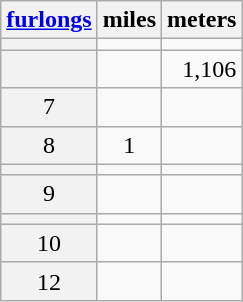<table class="wikitable" style="vertical-align:top; text-align:center;">
<tr>
<th scope= "col"><a href='#'>furlongs</a></th>
<th scope= "col">miles</th>
<th scope= "col">meters</th>
</tr>
<tr>
<th scope="row" style="font-weight:normal;"></th>
<td></td>
<td style="text-align:right;"></td>
</tr>
<tr>
<th scope="row" style="font-weight:normal;"></th>
<td></td>
<td style="text-align:right;">1,106</td>
</tr>
<tr>
<th scope="row" style="font-weight:normal;">7</th>
<td></td>
<td style="text-align:right;"></td>
</tr>
<tr>
<th scope="row" style="font-weight:normal;">8</th>
<td>1</td>
<td style="text-align:right;"></td>
</tr>
<tr>
<th scope="row" style="font-weight:normal;"></th>
<td></td>
<td style="text-align:right;"></td>
</tr>
<tr>
<th scope="row" style="font-weight:normal;">9</th>
<td></td>
<td style="text-align:right;"></td>
</tr>
<tr>
<th scope="row" style="font-weight:normal;"></th>
<td></td>
<td style="text-align:right;"></td>
</tr>
<tr>
<th scope="row" style="font-weight:normal;">10</th>
<td></td>
<td style="text-align:right;"></td>
</tr>
<tr>
<th scope="row" style="font-weight:normal;">12</th>
<td></td>
<td style="text-align:right;"></td>
</tr>
</table>
